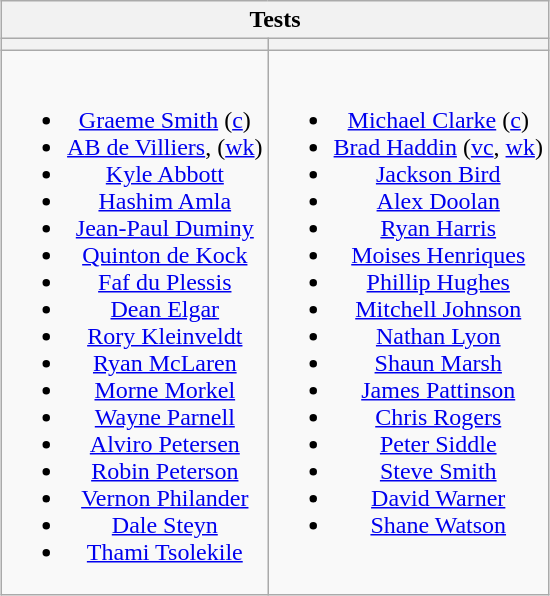<table class="wikitable" style="text-align:center; margin:0 auto">
<tr>
<th colspan=2>Tests</th>
</tr>
<tr>
<th></th>
<th></th>
</tr>
<tr style="vertical-align:top">
<td><br><ul><li><a href='#'>Graeme Smith</a> (<a href='#'>c</a>)</li><li><a href='#'>AB de Villiers</a>, (<a href='#'>wk</a>)</li><li><a href='#'>Kyle Abbott</a></li><li><a href='#'>Hashim Amla</a></li><li><a href='#'>Jean-Paul Duminy</a></li><li><a href='#'>Quinton de Kock</a></li><li><a href='#'>Faf du Plessis</a></li><li><a href='#'>Dean Elgar</a></li><li><a href='#'>Rory Kleinveldt</a></li><li><a href='#'>Ryan McLaren</a></li><li><a href='#'>Morne Morkel</a></li><li><a href='#'>Wayne Parnell</a></li><li><a href='#'>Alviro Petersen</a></li><li><a href='#'>Robin Peterson</a></li><li><a href='#'>Vernon Philander</a></li><li><a href='#'>Dale Steyn</a></li><li><a href='#'>Thami Tsolekile</a></li></ul></td>
<td><br><ul><li><a href='#'>Michael Clarke</a> (<a href='#'>c</a>)</li><li><a href='#'>Brad Haddin</a> (<a href='#'>vc</a>, <a href='#'>wk</a>)</li><li><a href='#'>Jackson Bird</a></li><li><a href='#'>Alex Doolan</a></li><li><a href='#'>Ryan Harris</a></li><li><a href='#'>Moises Henriques</a></li><li><a href='#'>Phillip Hughes</a></li><li><a href='#'>Mitchell Johnson</a></li><li><a href='#'>Nathan Lyon</a></li><li><a href='#'>Shaun Marsh</a></li><li><a href='#'>James Pattinson</a></li><li><a href='#'>Chris Rogers</a></li><li><a href='#'>Peter Siddle</a></li><li><a href='#'>Steve Smith</a></li><li><a href='#'>David Warner</a></li><li><a href='#'>Shane Watson</a></li></ul></td>
</tr>
</table>
